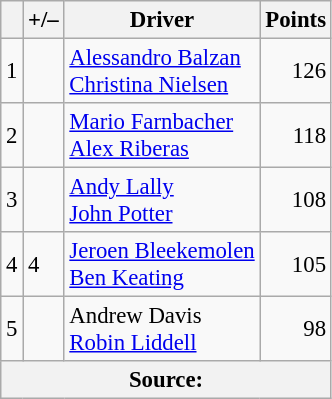<table class="wikitable" style="font-size: 95%;">
<tr>
<th scope="col"></th>
<th scope="col">+/–</th>
<th scope="col">Driver</th>
<th scope="col">Points</th>
</tr>
<tr>
<td align=center>1</td>
<td align="left"></td>
<td> <a href='#'>Alessandro Balzan</a><br> <a href='#'>Christina Nielsen</a></td>
<td align=right>126</td>
</tr>
<tr>
<td align=center>2</td>
<td align="left"></td>
<td> <a href='#'>Mario Farnbacher</a><br> <a href='#'>Alex Riberas</a></td>
<td align=right>118</td>
</tr>
<tr>
<td align=center>3</td>
<td align="left"></td>
<td> <a href='#'>Andy Lally</a><br> <a href='#'>John Potter</a></td>
<td align=right>108</td>
</tr>
<tr>
<td align=center>4</td>
<td align="left"> 4</td>
<td> <a href='#'>Jeroen Bleekemolen</a><br> <a href='#'>Ben Keating</a></td>
<td align=right>105</td>
</tr>
<tr>
<td align=center>5</td>
<td align="left"></td>
<td> Andrew Davis<br> <a href='#'>Robin Liddell</a></td>
<td align=right>98</td>
</tr>
<tr>
<th colspan=5>Source:</th>
</tr>
</table>
